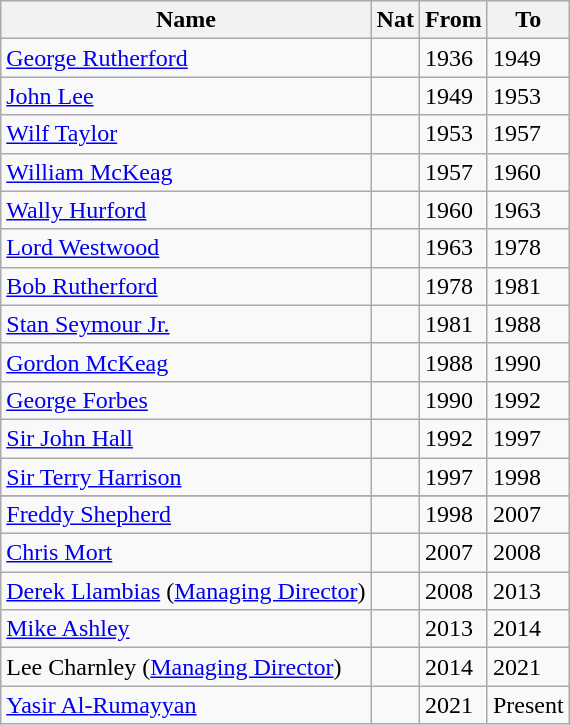<table class="wikitable">
<tr>
<th>Name</th>
<th>Nat</th>
<th>From</th>
<th>To</th>
</tr>
<tr>
<td><a href='#'>George Rutherford</a></td>
<td></td>
<td>1936</td>
<td>1949</td>
</tr>
<tr>
<td><a href='#'>John Lee</a></td>
<td></td>
<td>1949</td>
<td>1953</td>
</tr>
<tr>
<td><a href='#'>Wilf Taylor</a></td>
<td></td>
<td>1953</td>
<td>1957</td>
</tr>
<tr>
<td><a href='#'>William McKeag</a></td>
<td></td>
<td>1957</td>
<td>1960</td>
</tr>
<tr>
<td><a href='#'>Wally Hurford</a></td>
<td></td>
<td>1960</td>
<td>1963</td>
</tr>
<tr>
<td><a href='#'>Lord Westwood</a></td>
<td></td>
<td>1963</td>
<td>1978</td>
</tr>
<tr>
<td><a href='#'>Bob Rutherford</a></td>
<td></td>
<td>1978</td>
<td>1981</td>
</tr>
<tr>
<td><a href='#'>Stan Seymour Jr.</a></td>
<td></td>
<td>1981</td>
<td>1988</td>
</tr>
<tr>
<td><a href='#'>Gordon McKeag</a></td>
<td></td>
<td>1988</td>
<td>1990</td>
</tr>
<tr>
<td><a href='#'>George Forbes</a></td>
<td></td>
<td>1990</td>
<td>1992</td>
</tr>
<tr>
<td><a href='#'>Sir John Hall</a></td>
<td></td>
<td>1992</td>
<td>1997</td>
</tr>
<tr>
<td><a href='#'>Sir Terry Harrison</a></td>
<td></td>
<td>1997</td>
<td>1998</td>
</tr>
<tr>
</tr>
<tr>
<td><a href='#'>Freddy Shepherd</a></td>
<td></td>
<td>1998</td>
<td>2007</td>
</tr>
<tr>
<td><a href='#'>Chris Mort</a></td>
<td></td>
<td>2007</td>
<td>2008</td>
</tr>
<tr>
<td><a href='#'>Derek Llambias</a> (<a href='#'>Managing Director</a>)</td>
<td></td>
<td>2008</td>
<td>2013</td>
</tr>
<tr>
<td><a href='#'>Mike Ashley</a></td>
<td></td>
<td>2013</td>
<td>2014</td>
</tr>
<tr>
<td>Lee Charnley (<a href='#'>Managing Director</a>)</td>
<td></td>
<td>2014</td>
<td>2021</td>
</tr>
<tr>
<td><a href='#'>Yasir Al-Rumayyan</a></td>
<td></td>
<td>2021</td>
<td>Present</td>
</tr>
</table>
